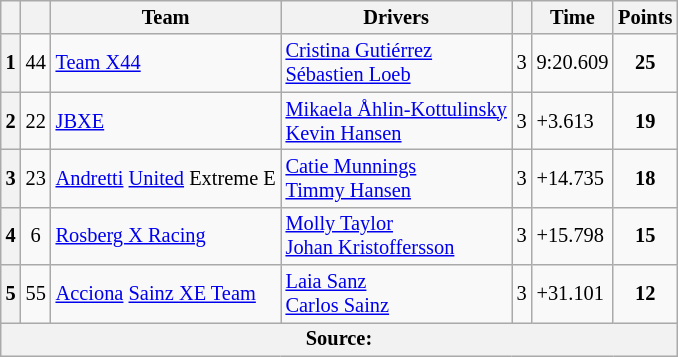<table class="wikitable" style="font-size: 85%">
<tr>
<th scope="col"></th>
<th scope="col"></th>
<th scope="col">Team</th>
<th scope="col">Drivers</th>
<th scope="col"></th>
<th scope="col">Time</th>
<th scope="col">Points</th>
</tr>
<tr>
<th scope=row>1</th>
<td align=center>44</td>
<td> <a href='#'>Team X44</a></td>
<td> <a href='#'>Cristina Gutiérrez</a><br> <a href='#'>Sébastien Loeb</a></td>
<td>3</td>
<td>9:20.609</td>
<td align=center><strong>25</strong></td>
</tr>
<tr>
<th scope=row>2</th>
<td align=center>22</td>
<td> <a href='#'>JBXE</a></td>
<td> <a href='#'>Mikaela Åhlin-Kottulinsky</a><br> <a href='#'>Kevin Hansen</a></td>
<td>3</td>
<td>+3.613</td>
<td align=center><strong>19</strong></td>
</tr>
<tr>
<th scope=row>3</th>
<td align=center>23</td>
<td> <a href='#'>Andretti</a> <a href='#'>United</a> Extreme E</td>
<td> <a href='#'>Catie Munnings</a><br> <a href='#'>Timmy Hansen</a></td>
<td>3</td>
<td>+14.735</td>
<td align=center><strong>18</strong></td>
</tr>
<tr>
<th scope=row>4</th>
<td align=center>6</td>
<td> <a href='#'>Rosberg X Racing</a></td>
<td> <a href='#'>Molly Taylor</a><br> <a href='#'>Johan Kristoffersson</a></td>
<td>3</td>
<td>+15.798</td>
<td align=center><strong>15</strong></td>
</tr>
<tr>
<th scope=row>5</th>
<td align=center>55</td>
<td> <a href='#'>Acciona</a>  <a href='#'>Sainz XE Team</a></td>
<td> <a href='#'>Laia Sanz</a><br> <a href='#'>Carlos Sainz</a></td>
<td>3</td>
<td>+31.101</td>
<td align=center><strong>12</strong></td>
</tr>
<tr>
<th colspan="7">Source:</th>
</tr>
</table>
